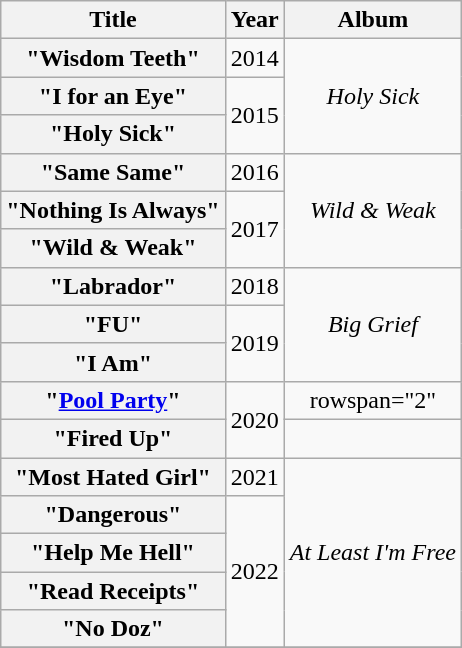<table class="wikitable plainrowheaders" style="text-align:center;">
<tr>
<th scope="col" rowspan="1">Title</th>
<th scope="col" rowspan="1">Year</th>
<th scope="col" rowspan="1">Album</th>
</tr>
<tr>
<th scope="row">"Wisdom Teeth"</th>
<td>2014</td>
<td rowspan="3"><em>Holy Sick</em></td>
</tr>
<tr>
<th scope="row">"I for an Eye"</th>
<td rowspan="2">2015</td>
</tr>
<tr>
<th scope="row">"Holy Sick"</th>
</tr>
<tr>
<th scope="row">"Same Same"</th>
<td>2016</td>
<td rowspan="3"><em>Wild & Weak</em></td>
</tr>
<tr>
<th scope="row">"Nothing Is Always"</th>
<td rowspan="2">2017</td>
</tr>
<tr>
<th scope="row">"Wild & Weak"</th>
</tr>
<tr>
<th scope="row">"Labrador"</th>
<td>2018</td>
<td rowspan="3"><em>Big Grief</em></td>
</tr>
<tr>
<th scope="row">"FU"</th>
<td rowspan="2">2019</td>
</tr>
<tr>
<th scope="row">"I Am"</th>
</tr>
<tr>
<th scope="row">"<a href='#'>Pool Party</a>"</th>
<td rowspan="2">2020</td>
<td>rowspan="2" </td>
</tr>
<tr>
<th scope="row">"Fired Up"</th>
</tr>
<tr>
<th scope="row">"Most Hated Girl"</th>
<td>2021</td>
<td rowspan="5"><em>At Least I'm Free</em></td>
</tr>
<tr>
<th scope="row">"Dangerous"</th>
<td rowspan="4">2022</td>
</tr>
<tr>
<th scope="row">"Help Me Hell"</th>
</tr>
<tr>
<th scope="row">"Read Receipts"</th>
</tr>
<tr>
<th scope="row">"No Doz"</th>
</tr>
<tr>
</tr>
</table>
